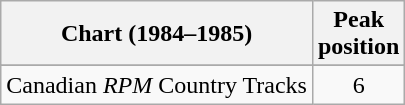<table class="wikitable sortable">
<tr>
<th align="left">Chart (1984–1985)</th>
<th align="center">Peak<br>position</th>
</tr>
<tr>
</tr>
<tr>
<td align="left">Canadian <em>RPM</em> Country Tracks</td>
<td align="center">6</td>
</tr>
</table>
